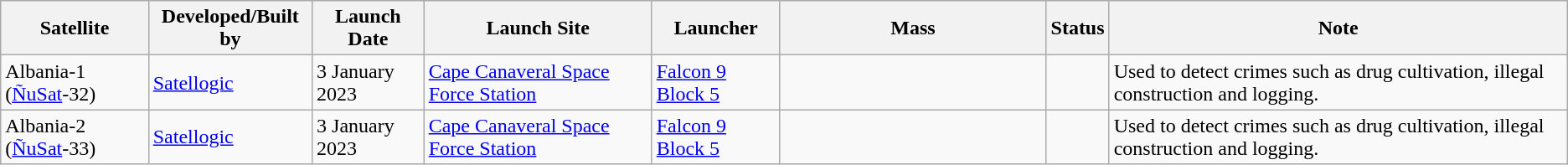<table class="wikitable">
<tr>
<th>Satellite</th>
<th>Developed/Built by</th>
<th>Launch Date</th>
<th>Launch Site</th>
<th>Launcher</th>
<th width="17%">Mass</th>
<th>Status</th>
<th>Note</th>
</tr>
<tr>
<td> Albania-1 (<a href='#'>ÑuSat</a>-32)  </td>
<td> <a href='#'>Satellogic</a></td>
<td>3 January 2023</td>
<td> <a href='#'>Cape Canaveral Space Force Station</a></td>
<td> <a href='#'>Falcon 9 Block 5</a></td>
<td style="text-align:center;"></td>
<td></td>
<td>Used to detect crimes such as drug cultivation, illegal construction and logging.</td>
</tr>
<tr>
<td> Albania-2 (<a href='#'>ÑuSat</a>-33)</td>
<td> <a href='#'>Satellogic</a></td>
<td>3 January 2023</td>
<td> <a href='#'>Cape Canaveral Space Force Station</a></td>
<td> <a href='#'>Falcon 9 Block 5</a></td>
<td style="text-align:center;"></td>
<td></td>
<td>Used to detect crimes such as drug cultivation, illegal construction and logging.</td>
</tr>
</table>
